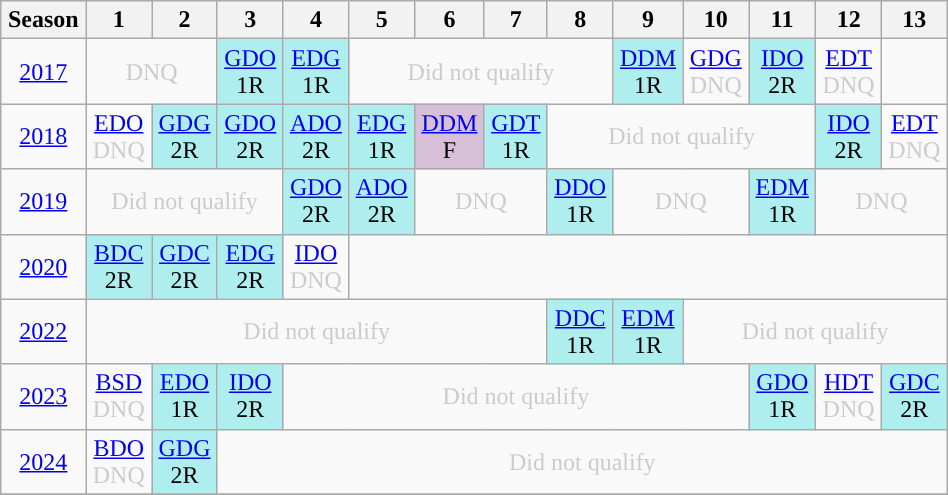<table class="wikitable" style="width:50%; margin:0">
<tr>
<th>Season</th>
<th>1</th>
<th>2</th>
<th>3</th>
<th>4</th>
<th>5</th>
<th>6</th>
<th>7</th>
<th>8</th>
<th>9</th>
<th>10</th>
<th>11</th>
<th>12</th>
<th>13</th>
</tr>
<tr>
<td style="text-align:center;"background:#efefef;"><a href='#'>2017</a></td>
<td colspan="2" style="text-align:center; color:#ccc;">DNQ</td>
<td style="text-align:center; background:#afeeee;"><a href='#'>GDO</a><br>1R</td>
<td style="text-align:center; background:#afeeee;"><a href='#'>EDG</a><br>1R</td>
<td colspan="4" style="text-align:center; color:#ccc;">Did not qualify</td>
<td style="text-align:center; background:#afeeee;"><a href='#'>DDM</a><br>1R</td>
<td style="text-align:center; color:#ccc;"><a href='#'>GDG</a><br>DNQ</td>
<td style="text-align:center; background:#afeeee;"><a href='#'>IDO</a><br>2R</td>
<td style="text-align:center; color:#ccc;"><a href='#'>EDT</a><br>DNQ</td>
</tr>
<tr>
<td style="text-align:center;"background:#efefef;"><a href='#'>2018</a></td>
<td style="text-align:center; color:#ccc;"><a href='#'>EDO</a><br>DNQ</td>
<td style="text-align:center; background:#afeeee;"><a href='#'>GDG</a><br>2R</td>
<td style="text-align:center; background:#afeeee;"><a href='#'>GDO</a><br>2R</td>
<td style="text-align:center; background:#afeeee;"><a href='#'>ADO</a><br>2R</td>
<td style="text-align:center; background:#afeeee;"><a href='#'>EDG</a><br>1R</td>
<td style="text-align:center; background:thistle;"><a href='#'>DDM</a><br>F</td>
<td style="text-align:center; background:#afeeee;"><a href='#'>GDT</a><br>1R</td>
<td colspan="4" style="text-align:center; color:#ccc;">Did not qualify</td>
<td style="text-align:center; background:#afeeee;"><a href='#'>IDO</a><br>2R</td>
<td style="text-align:center; color:#ccc;"><a href='#'>EDT</a><br>DNQ</td>
</tr>
<tr>
<td style="text-align:center;"background:#efefef;"><a href='#'>2019</a></td>
<td colspan="3" style="text-align:center; color:#ccc;">Did not qualify</td>
<td style="text-align:center; background:#afeeee;"><a href='#'>GDO</a><br>2R</td>
<td style="text-align:center; background:#afeeee;"><a href='#'>ADO</a><br>2R</td>
<td colspan="2" style="text-align:center; color:#ccc;">DNQ</td>
<td style="text-align:center; background:#afeeee;"><a href='#'>DDO</a><br>1R</td>
<td colspan="2" style="text-align:center; color:#ccc;">DNQ</td>
<td style="text-align:center; background:#afeeee;"><a href='#'>EDM</a><br>1R</td>
<td colspan="2" style="text-align:center; color:#ccc;">DNQ</td>
</tr>
<tr>
<td style="text-align:center;"background:#efefef;"><a href='#'>2020</a></td>
<td style="text-align:center; background:#afeeee;"><a href='#'>BDC</a><br>2R</td>
<td style="text-align:center; background:#afeeee;"><a href='#'>GDC</a><br>2R</td>
<td style="text-align:center; background:#afeeee;"><a href='#'>EDG</a><br>2R</td>
<td style="text-align:center; color:#ccc;"><a href='#'>IDO</a><br>DNQ</td>
</tr>
<tr>
<td style="text-align:center;"background:#efefef;"><a href='#'>2022</a></td>
<td colspan="7" style="text-align:center; color:#ccc;">Did not qualify</td>
<td style="text-align:center; background:#afeeee;"><a href='#'>DDC</a><br>1R</td>
<td style="text-align:center; background:#afeeee;"><a href='#'>EDM</a><br>1R</td>
<td colspan="4" style="text-align:center; color:#ccc;">Did not qualify</td>
</tr>
<tr>
<td style="text-align:center;"background:#efefef;"><a href='#'>2023</a></td>
<td style="text-align:center; color:#ccc;"><a href='#'>BSD</a><br>DNQ</td>
<td style="text-align:center; background:#afeeee;"><a href='#'>EDO</a><br>1R</td>
<td style="text-align:center; background:#afeeee"><a href='#'>IDO</a><br>2R</td>
<td colspan="7" style="text-align:center; color:#ccc;">Did not qualify</td>
<td style="text-align:center; background:#afeeee;"><a href='#'>GDO</a><br>1R</td>
<td style="text-align:center; color:#ccc;"><a href='#'>HDT</a><br>DNQ</td>
<td style="text-align:center; background:#afeeee;"><a href='#'>GDC</a><br>2R</td>
</tr>
<tr>
<td style="text-align:center;"background:#efefef;"><a href='#'>2024</a></td>
<td style="text-align:center; color:#ccc;"><a href='#'>BDO</a><br>DNQ</td>
<td style="text-align:center; background:#afeeee;"><a href='#'>GDG</a><br>2R</td>
<td colspan="11" style="text-align:center; color:#ccc;">Did not qualify</td>
</tr>
<tr>
</tr>
</table>
